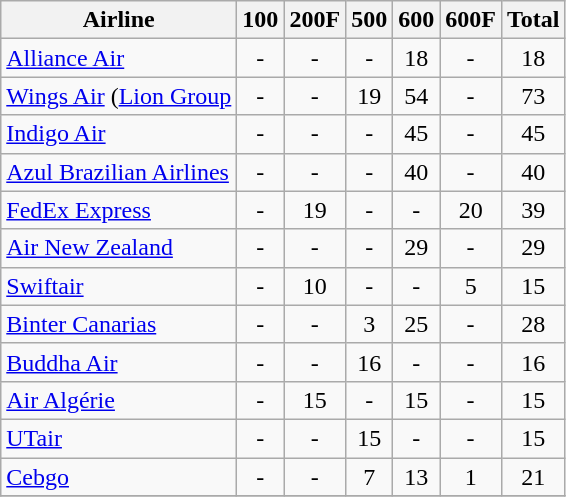<table class="wikitable sortable" style="text-align:center;">
<tr>
<th>Airline</th>
<th>100</th>
<th>200F</th>
<th>500</th>
<th>600</th>
<th>600F</th>
<th>Total</th>
</tr>
<tr>
<td style="text-align:left;"><a href='#'>Alliance Air</a></td>
<td>-</td>
<td>-</td>
<td>-</td>
<td>18</td>
<td>-</td>
<td>18</td>
</tr>
<tr>
<td style="text-align:left;"><a href='#'>Wings Air</a> (<a href='#'>Lion Group</a></td>
<td>-</td>
<td>-</td>
<td>19</td>
<td>54</td>
<td>-</td>
<td>73 </td>
</tr>
<tr>
<td style="text-align:left;"><a href='#'>Indigo Air</a></td>
<td>-</td>
<td>-</td>
<td>-</td>
<td>45</td>
<td>-</td>
<td>45</td>
</tr>
<tr>
<td style="text-align:left;"><a href='#'>Azul Brazilian Airlines</a></td>
<td>-</td>
<td>-</td>
<td>-</td>
<td>40</td>
<td>-</td>
<td>40</td>
</tr>
<tr>
<td style="text-align:left;"><a href='#'>FedEx Express</a></td>
<td>-</td>
<td>19</td>
<td>-</td>
<td>-</td>
<td>20</td>
<td>39</td>
</tr>
<tr>
<td style="text-align:left;"><a href='#'>Air New Zealand</a></td>
<td>-</td>
<td>-</td>
<td>-</td>
<td>29</td>
<td>-</td>
<td>29 </td>
</tr>
<tr>
<td style="text-align:left;"><a href='#'>Swiftair</a></td>
<td>-</td>
<td>10</td>
<td>-</td>
<td>-</td>
<td>5</td>
<td>15</td>
</tr>
<tr>
<td style="text-align:left;"><a href='#'>Binter Canarias</a></td>
<td>-</td>
<td>-</td>
<td>3</td>
<td>25</td>
<td>-</td>
<td>28</td>
</tr>
<tr>
<td style="text-align:left;"><a href='#'>Buddha Air</a></td>
<td>-</td>
<td>-</td>
<td>16</td>
<td>-</td>
<td>-</td>
<td>16 </td>
</tr>
<tr>
<td style="text-align:left;"><a href='#'>Air Algérie</a></td>
<td>-</td>
<td>15</td>
<td>-</td>
<td>15</td>
<td>-</td>
<td>15</td>
</tr>
<tr>
<td style="text-align:left;"><a href='#'>UTair</a></td>
<td>-</td>
<td>-</td>
<td>15</td>
<td>-</td>
<td>-</td>
<td>15</td>
</tr>
<tr>
<td style="text-align:left;"><a href='#'>Cebgo</a></td>
<td>-</td>
<td>-</td>
<td>7</td>
<td>13</td>
<td>1</td>
<td>21</td>
</tr>
<tr>
</tr>
</table>
